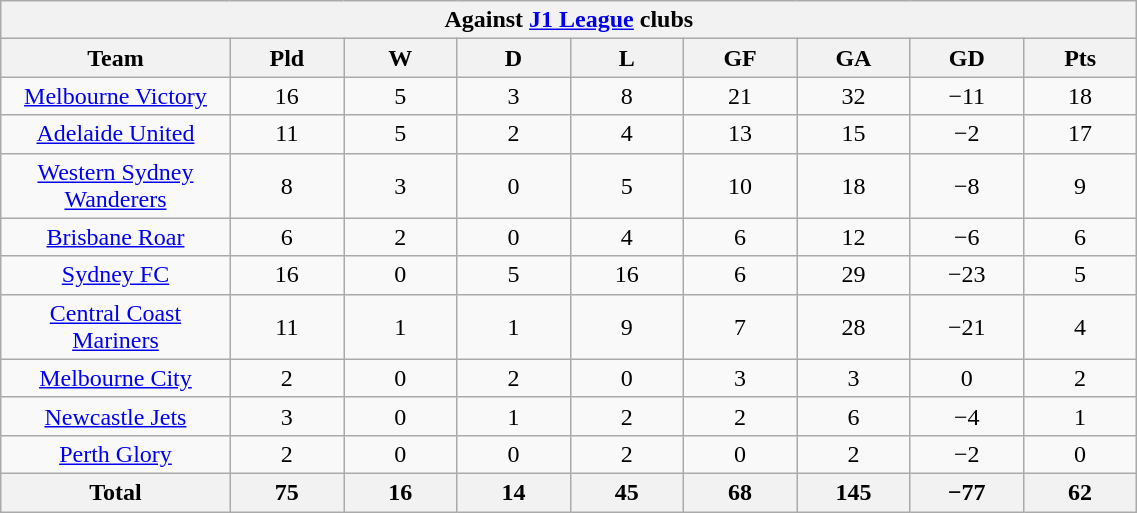<table width=60% class="wikitable" style="text-align:center">
<tr>
<th colspan=9>Against <a href='#'>J1 League</a> clubs</th>
</tr>
<tr>
<th width=10%>Team</th>
<th width=5%>Pld</th>
<th width=5%>W</th>
<th width=5%>D</th>
<th width=5%>L</th>
<th width=5%>GF</th>
<th width=5%>GA</th>
<th width=5%>GD</th>
<th width=5%>Pts</th>
</tr>
<tr>
<td><a href='#'>Melbourne Victory</a></td>
<td>16</td>
<td>5</td>
<td>3</td>
<td>8</td>
<td>21</td>
<td>32</td>
<td>−11</td>
<td>18</td>
</tr>
<tr>
<td align=center><a href='#'>Adelaide United</a></td>
<td>11</td>
<td>5</td>
<td>2</td>
<td>4</td>
<td>13</td>
<td>15</td>
<td>−2</td>
<td>17</td>
</tr>
<tr>
<td><a href='#'>Western Sydney Wanderers</a></td>
<td>8</td>
<td>3</td>
<td>0</td>
<td>5</td>
<td>10</td>
<td>18</td>
<td>−8</td>
<td>9</td>
</tr>
<tr>
<td><a href='#'>Brisbane Roar</a></td>
<td>6</td>
<td>2</td>
<td>0</td>
<td>4</td>
<td>6</td>
<td>12</td>
<td>−6</td>
<td>6</td>
</tr>
<tr>
<td><a href='#'>Sydney FC</a></td>
<td>16</td>
<td>0</td>
<td>5</td>
<td>16</td>
<td>6</td>
<td>29</td>
<td>−23</td>
<td>5</td>
</tr>
<tr>
<td><a href='#'>Central Coast Mariners</a></td>
<td>11</td>
<td>1</td>
<td>1</td>
<td>9</td>
<td>7</td>
<td>28</td>
<td>−21</td>
<td>4</td>
</tr>
<tr>
<td><a href='#'>Melbourne City</a></td>
<td>2</td>
<td>0</td>
<td>2</td>
<td>0</td>
<td>3</td>
<td>3</td>
<td>0</td>
<td>2</td>
</tr>
<tr>
<td><a href='#'>Newcastle Jets</a></td>
<td>3</td>
<td>0</td>
<td>1</td>
<td>2</td>
<td>2</td>
<td>6</td>
<td>−4</td>
<td>1</td>
</tr>
<tr>
<td><a href='#'>Perth Glory</a></td>
<td>2</td>
<td>0</td>
<td>0</td>
<td>2</td>
<td>0</td>
<td>2</td>
<td>−2</td>
<td>0</td>
</tr>
<tr>
<th>Total</th>
<th>75</th>
<th>16</th>
<th>14</th>
<th>45</th>
<th>68</th>
<th>145</th>
<th>−77</th>
<th>62</th>
</tr>
</table>
